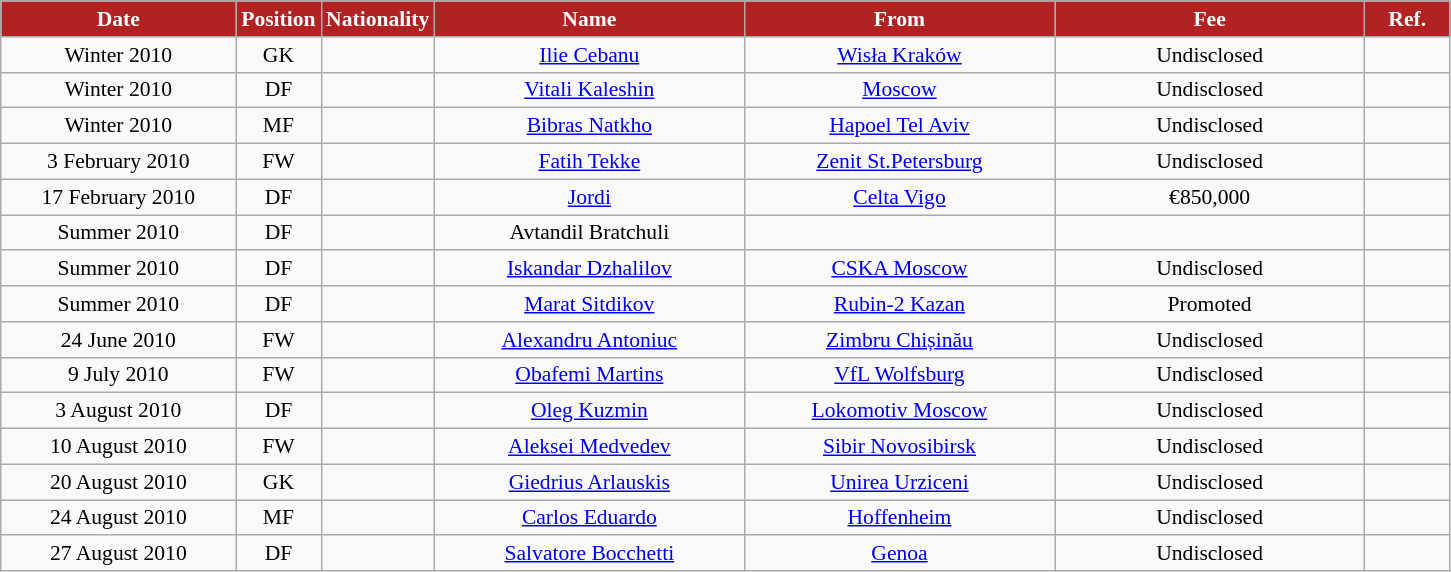<table class="wikitable"  style="text-align:center; font-size:90%; ">
<tr>
<th style="background:#B22222; color:white; width:150px;">Date</th>
<th style="background:#B22222; color:white; width:50px;">Position</th>
<th style="background:#B22222; color:white; width:50px;">Nationality</th>
<th style="background:#B22222; color:white; width:200px;">Name</th>
<th style="background:#B22222; color:white; width:200px;">From</th>
<th style="background:#B22222; color:white; width:200px;">Fee</th>
<th style="background:#B22222; color:white; width:50px;">Ref.</th>
</tr>
<tr>
<td>Winter 2010</td>
<td>GK</td>
<td></td>
<td><a href='#'>Ilie Cebanu</a></td>
<td><a href='#'>Wisła Kraków</a></td>
<td>Undisclosed</td>
<td></td>
</tr>
<tr>
<td>Winter 2010</td>
<td>DF</td>
<td></td>
<td><a href='#'>Vitali Kaleshin</a></td>
<td><a href='#'>Moscow</a></td>
<td>Undisclosed</td>
<td></td>
</tr>
<tr>
<td>Winter 2010</td>
<td>MF</td>
<td></td>
<td><a href='#'>Bibras Natkho</a></td>
<td><a href='#'>Hapoel Tel Aviv</a></td>
<td>Undisclosed</td>
<td></td>
</tr>
<tr>
<td>3 February 2010</td>
<td>FW</td>
<td></td>
<td><a href='#'>Fatih Tekke</a></td>
<td><a href='#'>Zenit St.Petersburg</a></td>
<td>Undisclosed</td>
<td></td>
</tr>
<tr>
<td>17 February 2010</td>
<td>DF</td>
<td></td>
<td><a href='#'>Jordi</a></td>
<td><a href='#'>Celta Vigo</a></td>
<td>€850,000</td>
<td></td>
</tr>
<tr>
<td>Summer 2010</td>
<td>DF</td>
<td></td>
<td>Avtandil Bratchuli</td>
<td></td>
<td></td>
<td></td>
</tr>
<tr>
<td>Summer 2010</td>
<td>DF</td>
<td></td>
<td><a href='#'>Iskandar Dzhalilov</a></td>
<td><a href='#'>CSKA Moscow</a></td>
<td>Undisclosed</td>
<td></td>
</tr>
<tr>
<td>Summer 2010</td>
<td>DF</td>
<td></td>
<td><a href='#'>Marat Sitdikov</a></td>
<td><a href='#'>Rubin-2 Kazan</a></td>
<td>Promoted</td>
<td></td>
</tr>
<tr>
<td>24 June 2010</td>
<td>FW</td>
<td></td>
<td><a href='#'>Alexandru Antoniuc</a></td>
<td><a href='#'>Zimbru Chișinău</a></td>
<td>Undisclosed</td>
<td></td>
</tr>
<tr>
<td>9 July 2010</td>
<td>FW</td>
<td></td>
<td><a href='#'>Obafemi Martins</a></td>
<td><a href='#'>VfL Wolfsburg</a></td>
<td>Undisclosed</td>
<td></td>
</tr>
<tr>
<td>3 August 2010</td>
<td>DF</td>
<td></td>
<td><a href='#'>Oleg Kuzmin</a></td>
<td><a href='#'>Lokomotiv Moscow</a></td>
<td>Undisclosed</td>
<td></td>
</tr>
<tr>
<td>10 August 2010</td>
<td>FW</td>
<td></td>
<td><a href='#'>Aleksei Medvedev</a></td>
<td><a href='#'>Sibir Novosibirsk</a></td>
<td>Undisclosed</td>
<td></td>
</tr>
<tr>
<td>20 August 2010</td>
<td>GK</td>
<td></td>
<td><a href='#'>Giedrius Arlauskis</a></td>
<td><a href='#'>Unirea Urziceni</a></td>
<td>Undisclosed</td>
<td></td>
</tr>
<tr>
<td>24 August 2010</td>
<td>MF</td>
<td></td>
<td><a href='#'>Carlos Eduardo</a></td>
<td><a href='#'>Hoffenheim</a></td>
<td>Undisclosed</td>
<td></td>
</tr>
<tr>
<td>27 August 2010</td>
<td>DF</td>
<td></td>
<td><a href='#'>Salvatore Bocchetti</a></td>
<td><a href='#'>Genoa</a></td>
<td>Undisclosed</td>
<td></td>
</tr>
</table>
